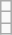<table class="wikitable">
<tr>
<td></td>
</tr>
<tr>
<td></td>
</tr>
<tr>
<td></td>
</tr>
</table>
